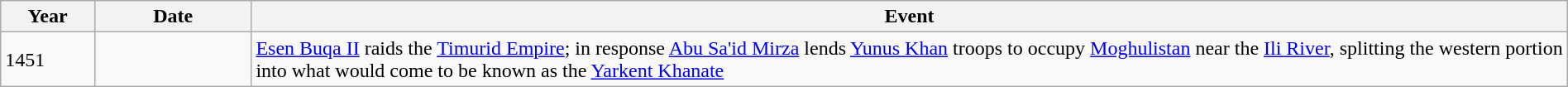<table class="wikitable" width="100%">
<tr>
<th style="width:6%">Year</th>
<th style="width:10%">Date</th>
<th>Event</th>
</tr>
<tr>
<td>1451</td>
<td></td>
<td><a href='#'>Esen Buqa II</a> raids the <a href='#'>Timurid Empire</a>; in response <a href='#'>Abu Sa'id Mirza</a> lends <a href='#'>Yunus Khan</a> troops to occupy <a href='#'>Moghulistan</a> near the <a href='#'>Ili River</a>, splitting the western portion into what would come to be known as the <a href='#'>Yarkent Khanate</a></td>
</tr>
</table>
